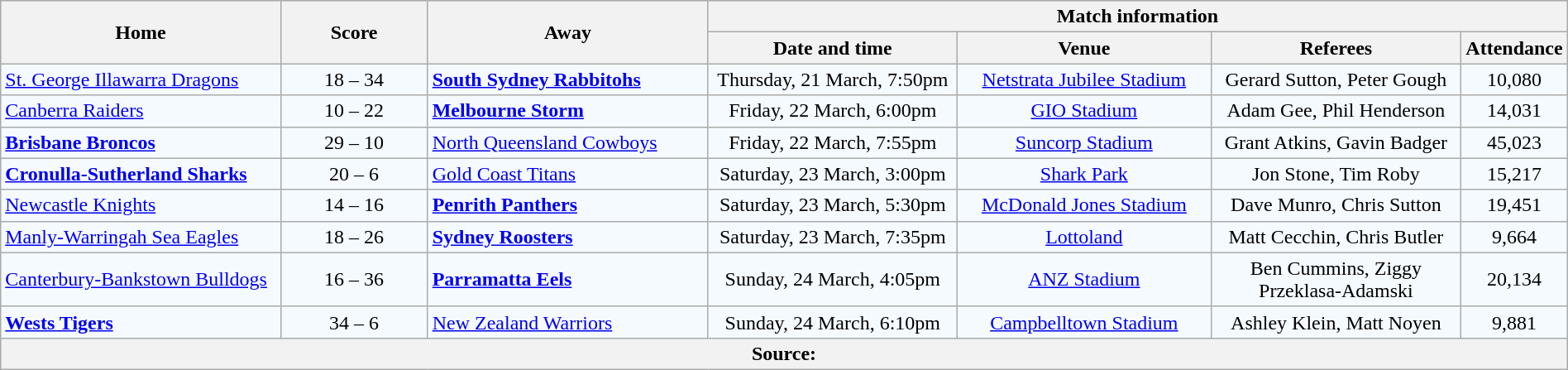<table class="wikitable" style="border-collapse:collapse; text-align:center; width:100%;">
<tr style="background:#c1d8ff;">
<th rowspan="2" style="width:19%;">Home</th>
<th rowspan="2" style="width:10%;">Score</th>
<th rowspan="2" style="width:19%;">Away</th>
<th colspan="6">Match information</th>
</tr>
<tr style="background:#efefef;">
<th width="17%">Date and time</th>
<th width="17%">Venue</th>
<th width="17%">Referees</th>
<th width="5%">Attendance</th>
</tr>
<tr style="text-align:center; background:#f5faff;">
<td align="left"> <a href='#'>St. George Illawarra Dragons</a></td>
<td>18 – 34</td>
<td align="left"> <strong><a href='#'>South Sydney Rabbitohs</a></strong></td>
<td>Thursday, 21 March, 7:50pm</td>
<td><a href='#'>Netstrata Jubilee Stadium</a></td>
<td>Gerard Sutton, Peter Gough</td>
<td>10,080</td>
</tr>
<tr style="text-align:center; background:#f5faff;">
<td align="left"> <a href='#'>Canberra Raiders</a></td>
<td>10 – 22</td>
<td align="left"> <strong><a href='#'>Melbourne Storm</a></strong></td>
<td>Friday, 22 March, 6:00pm</td>
<td><a href='#'>GIO Stadium</a></td>
<td>Adam Gee, Phil Henderson</td>
<td>14,031</td>
</tr>
<tr style="text-align:center; background:#f5faff;">
<td align="left"> <strong><a href='#'>Brisbane Broncos</a></strong></td>
<td>29 – 10</td>
<td align="left"> <a href='#'>North Queensland Cowboys</a></td>
<td>Friday, 22 March, 7:55pm</td>
<td><a href='#'>Suncorp Stadium</a></td>
<td>Grant Atkins, Gavin Badger</td>
<td>45,023</td>
</tr>
<tr style="text-align:center; background:#f5faff;">
<td align="left"> <strong><a href='#'>Cronulla-Sutherland Sharks</a></strong></td>
<td>20 – 6</td>
<td align="left"> <a href='#'>Gold Coast Titans</a></td>
<td>Saturday, 23 March, 3:00pm</td>
<td><a href='#'>Shark Park</a></td>
<td>Jon Stone, Tim Roby</td>
<td>15,217</td>
</tr>
<tr style="text-align:center; background:#f5faff;">
<td align="left"> <a href='#'>Newcastle Knights</a></td>
<td>14 – 16</td>
<td align="left"> <strong><a href='#'>Penrith Panthers</a></strong></td>
<td>Saturday, 23 March, 5:30pm</td>
<td><a href='#'>McDonald Jones Stadium</a></td>
<td>Dave Munro, Chris Sutton</td>
<td>19,451</td>
</tr>
<tr style="text-align:center; background:#f5faff;">
<td align="left"> <a href='#'>Manly-Warringah Sea Eagles</a></td>
<td>18 – 26</td>
<td align="left"> <strong><a href='#'>Sydney Roosters</a></strong></td>
<td>Saturday, 23 March, 7:35pm</td>
<td><a href='#'>Lottoland</a></td>
<td>Matt Cecchin, Chris Butler</td>
<td>9,664</td>
</tr>
<tr style="text-align:center; background:#f5faff;">
<td align="left"> <a href='#'>Canterbury-Bankstown Bulldogs</a></td>
<td>16 – 36</td>
<td align="left"> <strong><a href='#'>Parramatta Eels</a></strong></td>
<td>Sunday, 24 March, 4:05pm</td>
<td><a href='#'>ANZ Stadium</a></td>
<td>Ben Cummins, Ziggy Przeklasa-Adamski</td>
<td>20,134</td>
</tr>
<tr style="text-align:center; background:#f5faff;">
<td align="left"> <strong><a href='#'>Wests Tigers</a></strong></td>
<td>34 – 6</td>
<td align="left"> <a href='#'>New Zealand Warriors</a></td>
<td>Sunday, 24 March, 6:10pm</td>
<td><a href='#'>Campbelltown Stadium</a></td>
<td>Ashley Klein, Matt Noyen</td>
<td>9,881</td>
</tr>
<tr style="background:#c1d8ff;">
<th colspan="7">Source:</th>
</tr>
</table>
